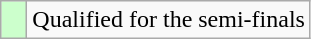<table class="wikitable">
<tr>
<td width=10px bgcolor="#ccffcc"></td>
<td>Qualified for the semi-finals</td>
</tr>
</table>
